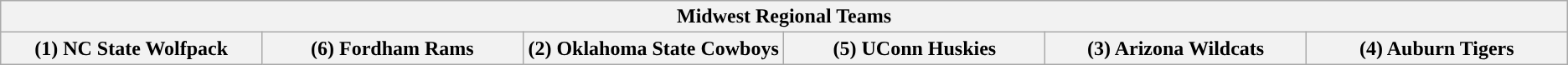<table class="wikitable">
<tr>
<th colspan=6>Midwest Regional Teams</th>
</tr>
<tr>
<th style="width: 10%; ">(1) NC State Wolfpack</th>
<th style="width: 10%; ">(6) Fordham Rams</th>
<th style="width: 10%; ">(2) Oklahoma State Cowboys</th>
<th style="width: 10%; ">(5) UConn Huskies</th>
<th style="width: 10%; ">(3) Arizona Wildcats</th>
<th style="width: 10%; ">(4) Auburn Tigers</th>
</tr>
</table>
